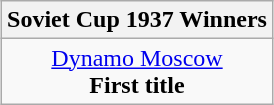<table class="wikitable" style="text-align: center; margin: 0 auto;">
<tr>
<th>Soviet Cup 1937 Winners</th>
</tr>
<tr>
<td><a href='#'>Dynamo Moscow</a><br><strong>First title</strong></td>
</tr>
</table>
